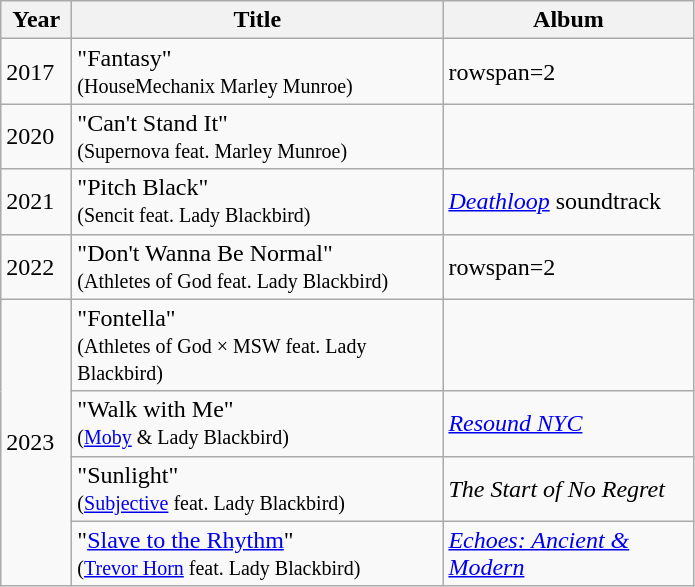<table class="wikitable sortable">
<tr>
<th scope="col" style="width:2.5em;">Year</th>
<th scope="col" style="width:15em;">Title</th>
<th scope="col" style="width:10em;">Album</th>
</tr>
<tr>
<td>2017</td>
<td scope="row">"Fantasy"<br><small>(HouseMechanix  Marley Munroe)</small></td>
<td>rowspan=2 </td>
</tr>
<tr>
<td>2020</td>
<td scope="row">"Can't Stand It"<br><small>(Supernova feat. Marley Munroe)</small></td>
</tr>
<tr>
<td>2021</td>
<td scope="row">"Pitch Black"<br><small>(Sencit feat. Lady Blackbird)</small></td>
<td><em><a href='#'>Deathloop</a></em> soundtrack</td>
</tr>
<tr>
<td>2022</td>
<td scope="row">"Don't Wanna Be Normal"<br><small>(Athletes of God feat. Lady Blackbird)</small></td>
<td>rowspan=2 </td>
</tr>
<tr>
<td rowspan=4>2023</td>
<td scope="row">"Fontella"<br><small>(Athletes of God × MSW feat. Lady Blackbird)</small></td>
</tr>
<tr>
<td scope="row">"Walk with Me"<br><small>(<a href='#'>Moby</a> & Lady Blackbird)</small></td>
<td><em><a href='#'>Resound NYC</a></em></td>
</tr>
<tr>
<td scope="row">"Sunlight"<br><small>(<a href='#'>Subjective</a> feat. Lady Blackbird)</small></td>
<td><em>The Start of No Regret</em></td>
</tr>
<tr>
<td scope="row">"<a href='#'>Slave to the Rhythm</a>"<br><small>(<a href='#'>Trevor Horn</a> feat. Lady Blackbird)</small></td>
<td><em><a href='#'>Echoes: Ancient & Modern</a></em></td>
</tr>
</table>
